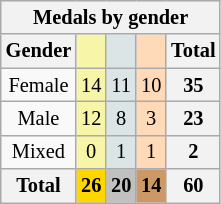<table class="wikitable" style="font-size:85%;">
<tr style="background:#efefef;">
<th colspan=6>Medals by gender</th>
</tr>
<tr align=center>
<th>Gender</th>
<td bgcolor=F7F6A8></td>
<td bgcolor=DCE5E5></td>
<td bgcolor=FFDAB9></td>
<th>Total</th>
</tr>
<tr align=center>
<td>Female</td>
<td bgcolor=F7F6A8>14</td>
<td bgcolor=DCE5E5>11</td>
<td bgcolor=FFDAB9>10</td>
<th>35</th>
</tr>
<tr align=center>
<td>Male</td>
<td bgcolor=F7F6A8>12</td>
<td bgcolor=DCE5E5>8</td>
<td bgcolor=FFDAB9>3</td>
<th>23</th>
</tr>
<tr align=center>
<td>Mixed</td>
<td bgcolor=F7F6A8>0</td>
<td bgcolor=DCE5E5>1</td>
<td bgcolor=FFDAB9>1</td>
<th>2</th>
</tr>
<tr align=center>
<th>Total</th>
<th style=background:gold>26</th>
<th style=background:silver>20</th>
<th style=background:#c96>14</th>
<th>60</th>
</tr>
</table>
